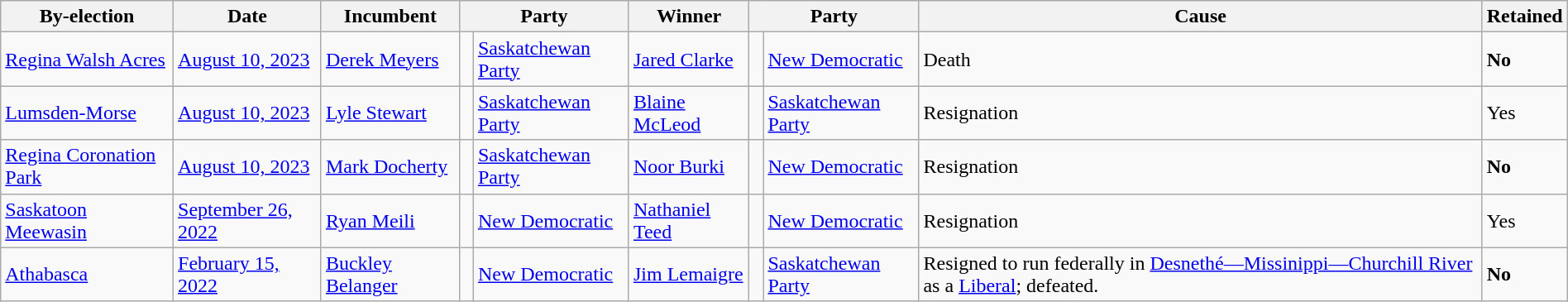<table class=wikitable style="width:100%">
<tr>
<th>By-election</th>
<th>Date</th>
<th>Incumbent</th>
<th colspan=2>Party</th>
<th>Winner</th>
<th colspan=2>Party</th>
<th>Cause</th>
<th>Retained</th>
</tr>
<tr>
<td><a href='#'>Regina Walsh Acres</a></td>
<td><a href='#'>August 10, 2023</a></td>
<td><a href='#'>Derek Meyers</a></td>
<td> </td>
<td><a href='#'>Saskatchewan Party</a></td>
<td><a href='#'>Jared Clarke</a></td>
<td> </td>
<td><a href='#'>New Democratic</a></td>
<td>Death</td>
<td><strong>No</strong></td>
</tr>
<tr>
<td><a href='#'>Lumsden-Morse</a></td>
<td><a href='#'>August 10, 2023</a></td>
<td><a href='#'>Lyle Stewart</a></td>
<td> </td>
<td><a href='#'>Saskatchewan Party</a></td>
<td><a href='#'>Blaine McLeod</a></td>
<td> </td>
<td><a href='#'>Saskatchewan Party</a></td>
<td>Resignation</td>
<td>Yes</td>
</tr>
<tr>
<td><a href='#'>Regina Coronation Park</a></td>
<td><a href='#'>August 10, 2023</a></td>
<td><a href='#'>Mark Docherty</a></td>
<td> </td>
<td><a href='#'>Saskatchewan Party</a></td>
<td><a href='#'>Noor Burki</a></td>
<td> </td>
<td><a href='#'>New Democratic</a></td>
<td>Resignation</td>
<td><strong>No</strong></td>
</tr>
<tr>
<td><a href='#'>Saskatoon Meewasin</a></td>
<td><a href='#'>September 26, 2022</a></td>
<td><a href='#'>Ryan Meili</a></td>
<td> </td>
<td><a href='#'>New Democratic</a></td>
<td><a href='#'>Nathaniel Teed</a></td>
<td> </td>
<td><a href='#'>New Democratic</a></td>
<td>Resignation</td>
<td>Yes</td>
</tr>
<tr>
<td><a href='#'>Athabasca</a></td>
<td><a href='#'>February 15, 2022</a></td>
<td><a href='#'>Buckley Belanger</a></td>
<td> </td>
<td><a href='#'>New Democratic</a></td>
<td><a href='#'>Jim Lemaigre</a></td>
<td> </td>
<td><a href='#'>Saskatchewan Party</a></td>
<td>Resigned to run federally in <a href='#'>Desnethé—Missinippi—Churchill River</a> as a <a href='#'>Liberal</a>; defeated.</td>
<td><strong>No</strong></td>
</tr>
</table>
